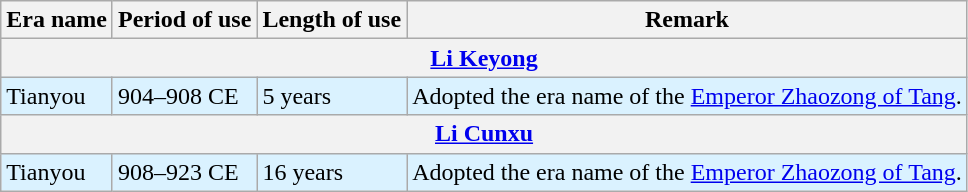<table class="wikitable">
<tr>
<th>Era name</th>
<th>Period of use</th>
<th>Length of use</th>
<th>Remark</th>
</tr>
<tr>
<th colspan="4"><a href='#'>Li Keyong</a><br></th>
</tr>
<tr style="background:#DAF2FF;">
<td>Tianyou<br></td>
<td>904–908 CE</td>
<td>5 years</td>
<td>Adopted the era name of the <a href='#'>Emperor Zhaozong of Tang</a>.</td>
</tr>
<tr>
<th colspan="4"><a href='#'>Li Cunxu</a><br></th>
</tr>
<tr style="background:#DAF2FF;">
<td>Tianyou<br></td>
<td>908–923 CE</td>
<td>16 years</td>
<td>Adopted the era name of the <a href='#'>Emperor Zhaozong of Tang</a>.</td>
</tr>
</table>
